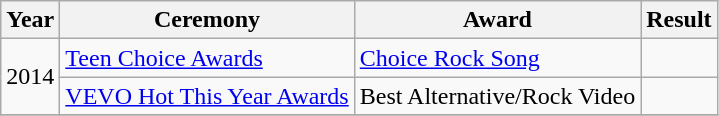<table class="wikitable">
<tr>
<th>Year</th>
<th>Ceremony</th>
<th>Award</th>
<th>Result</th>
</tr>
<tr>
<td rowspan="2">2014</td>
<td><a href='#'>Teen Choice Awards</a></td>
<td><a href='#'>Choice Rock Song</a></td>
<td></td>
</tr>
<tr>
<td><a href='#'>VEVO Hot This Year Awards</a></td>
<td>Best Alternative/Rock Video</td>
<td></td>
</tr>
<tr>
</tr>
</table>
